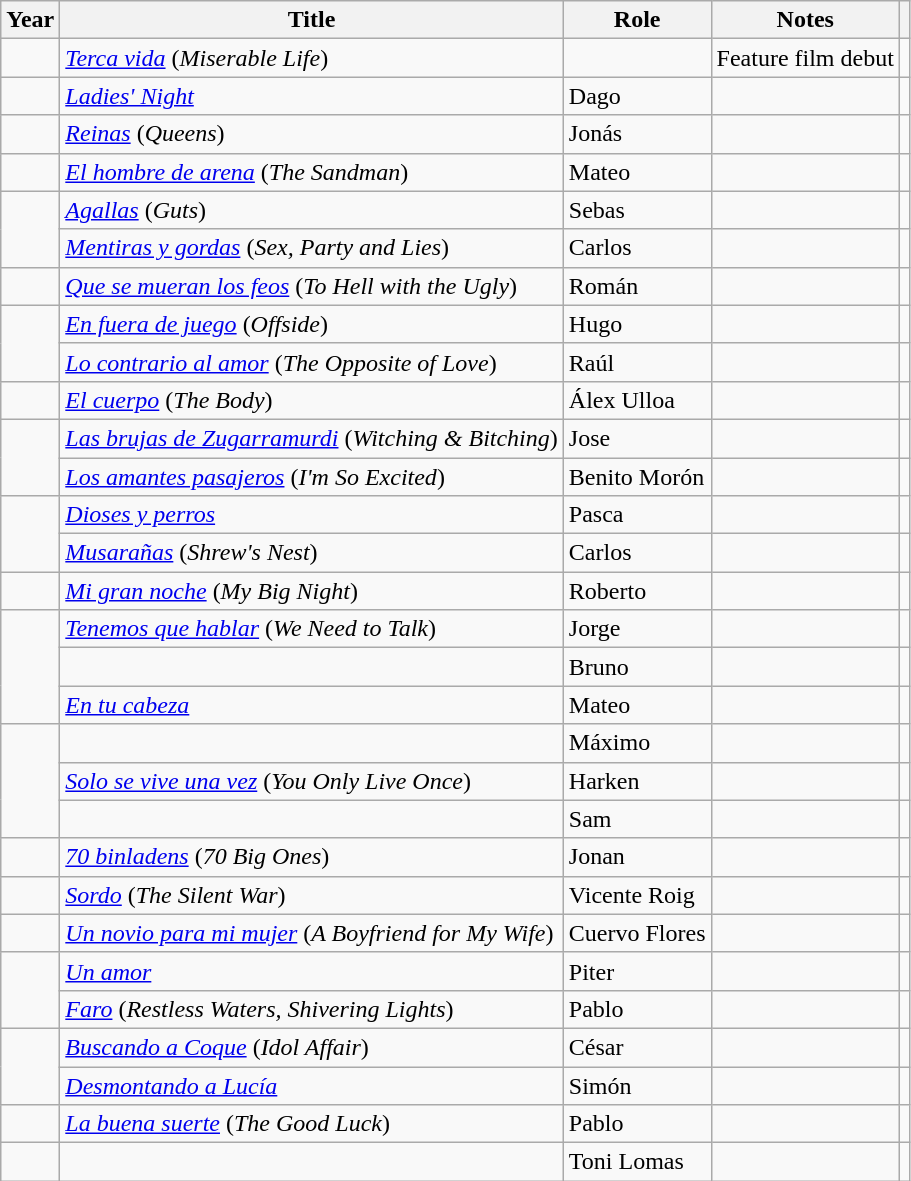<table class="wikitable sortable">
<tr>
<th>Year</th>
<th>Title</th>
<th>Role</th>
<th class="unsortable">Notes</th>
<th class="unsortable"></th>
</tr>
<tr>
<td></td>
<td><em><a href='#'>Terca vida</a></em> (<em>Miserable Life</em>)</td>
<td></td>
<td>Feature film debut</td>
<td></td>
</tr>
<tr>
<td></td>
<td><em><a href='#'>Ladies' Night</a></em></td>
<td>Dago</td>
<td></td>
<td></td>
</tr>
<tr>
<td></td>
<td><em><a href='#'>Reinas</a></em> (<em>Queens</em>)</td>
<td>Jonás</td>
<td></td>
<td></td>
</tr>
<tr>
<td></td>
<td><em><a href='#'>El hombre de arena</a></em> (<em>The Sandman</em>)</td>
<td>Mateo</td>
<td></td>
<td></td>
</tr>
<tr>
<td rowspan = "2"></td>
<td><em><a href='#'>Agallas</a></em> (<em>Guts</em>)</td>
<td>Sebas</td>
<td></td>
<td></td>
</tr>
<tr>
<td><em><a href='#'>Mentiras y gordas</a></em> (<em>Sex, Party and Lies</em>)</td>
<td>Carlos</td>
<td></td>
<td></td>
</tr>
<tr>
<td></td>
<td><em><a href='#'>Que se mueran los feos</a></em> (<em>To Hell with the Ugly</em>)</td>
<td>Román</td>
<td></td>
<td></td>
</tr>
<tr>
<td rowspan = "2"></td>
<td><em><a href='#'>En fuera de juego</a></em> (<em>Offside</em>)</td>
<td>Hugo</td>
<td></td>
<td></td>
</tr>
<tr>
<td><em><a href='#'>Lo contrario al amor</a></em> (<em>The Opposite of Love</em>)</td>
<td>Raúl</td>
<td></td>
<td></td>
</tr>
<tr>
<td></td>
<td><em><a href='#'>El cuerpo</a></em> (<em>The Body</em>)</td>
<td>Álex Ulloa</td>
<td></td>
<td></td>
</tr>
<tr>
<td rowspan = "2"></td>
<td><em><a href='#'>Las brujas de Zugarramurdi</a></em> (<em>Witching & Bitching</em>)</td>
<td>Jose</td>
<td></td>
<td></td>
</tr>
<tr>
<td><em><a href='#'>Los amantes pasajeros</a></em> (<em>I'm So Excited</em>)</td>
<td>Benito Morón</td>
<td></td>
<td></td>
</tr>
<tr>
<td rowspan = "2"></td>
<td><em><a href='#'>Dioses y perros</a></em></td>
<td>Pasca</td>
<td></td>
<td></td>
</tr>
<tr>
<td><em><a href='#'>Musarañas</a></em> (<em>Shrew's Nest</em>)</td>
<td>Carlos</td>
<td></td>
<td></td>
</tr>
<tr>
<td></td>
<td><em><a href='#'>Mi gran noche</a></em> (<em>My Big Night</em>)</td>
<td>Roberto</td>
<td></td>
<td></td>
</tr>
<tr>
<td rowspan = "3"></td>
<td><em><a href='#'>Tenemos que hablar</a></em> (<em>We Need to Talk</em>)</td>
<td>Jorge</td>
<td></td>
<td></td>
</tr>
<tr>
<td><em></em></td>
<td>Bruno</td>
<td></td>
<td></td>
</tr>
<tr>
<td><em><a href='#'>En tu cabeza</a></em></td>
<td>Mateo</td>
<td></td>
<td></td>
</tr>
<tr>
<td rowspan = "3"></td>
<td><em></em></td>
<td>Máximo</td>
<td></td>
<td></td>
</tr>
<tr>
<td><em><a href='#'>Solo se vive una vez</a></em> (<em>You Only Live Once</em>)</td>
<td>Harken</td>
<td></td>
<td></td>
</tr>
<tr>
<td><em></em></td>
<td>Sam</td>
<td></td>
<td></td>
</tr>
<tr>
<td></td>
<td><em><a href='#'>70 binladens</a></em> (<em>70 Big Ones</em>)</td>
<td>Jonan</td>
<td></td>
<td></td>
</tr>
<tr>
<td></td>
<td><em><a href='#'>Sordo</a></em> (<em>The Silent War</em>)</td>
<td>Vicente Roig</td>
<td></td>
<td></td>
</tr>
<tr>
<td></td>
<td><em><a href='#'>Un novio para mi mujer</a></em> (<em>A Boyfriend for My Wife</em>)</td>
<td>Cuervo Flores</td>
<td></td>
<td></td>
</tr>
<tr>
<td rowspan = "2"></td>
<td><em><a href='#'>Un amor</a></em></td>
<td>Piter</td>
<td></td>
<td></td>
</tr>
<tr>
<td><em><a href='#'>Faro</a></em> (<em>Restless Waters, Shivering Lights</em>)</td>
<td>Pablo</td>
<td></td>
<td></td>
</tr>
<tr>
<td rowspan = "2"></td>
<td><em><a href='#'>Buscando a Coque</a></em> (<em>Idol Affair</em>)</td>
<td>César</td>
<td></td>
<td></td>
</tr>
<tr>
<td><em><a href='#'>Desmontando a Lucía</a></em></td>
<td>Simón</td>
<td></td>
<td></td>
</tr>
<tr>
<td></td>
<td><em><a href='#'>La buena suerte</a></em> (<em>The Good Luck</em>)</td>
<td>Pablo</td>
<td></td>
<td></td>
</tr>
<tr>
<td></td>
<td></td>
<td>Toni Lomas</td>
<td></td>
<td></td>
</tr>
</table>
